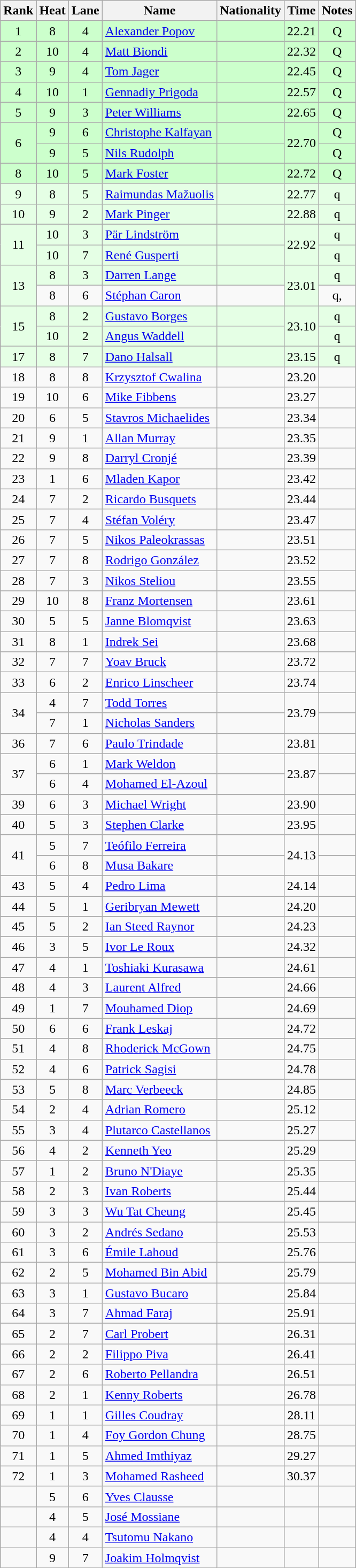<table class="wikitable sortable" style="text-align:center">
<tr>
<th>Rank</th>
<th>Heat</th>
<th>Lane</th>
<th>Name</th>
<th>Nationality</th>
<th>Time</th>
<th>Notes</th>
</tr>
<tr bgcolor=#cfc>
<td>1</td>
<td>8</td>
<td>4</td>
<td align=left><a href='#'>Alexander Popov</a></td>
<td align=left></td>
<td>22.21</td>
<td>Q</td>
</tr>
<tr bgcolor=#cfc>
<td>2</td>
<td>10</td>
<td>4</td>
<td align=left><a href='#'>Matt Biondi</a></td>
<td align=left></td>
<td>22.32</td>
<td>Q</td>
</tr>
<tr bgcolor=#cfc>
<td>3</td>
<td>9</td>
<td>4</td>
<td align=left><a href='#'>Tom Jager</a></td>
<td align=left></td>
<td>22.45</td>
<td>Q</td>
</tr>
<tr bgcolor=#cfc>
<td>4</td>
<td>10</td>
<td>1</td>
<td align=left><a href='#'>Gennadiy Prigoda</a></td>
<td align=left></td>
<td>22.57</td>
<td>Q</td>
</tr>
<tr bgcolor=#cfc>
<td>5</td>
<td>9</td>
<td>3</td>
<td align=left><a href='#'>Peter Williams</a></td>
<td align=left></td>
<td>22.65</td>
<td>Q</td>
</tr>
<tr bgcolor=#cfc>
<td rowspan=2>6</td>
<td>9</td>
<td>6</td>
<td align=left><a href='#'>Christophe Kalfayan</a></td>
<td align=left></td>
<td rowspan=2>22.70</td>
<td>Q</td>
</tr>
<tr bgcolor=#cfc>
<td>9</td>
<td>5</td>
<td align=left><a href='#'>Nils Rudolph</a></td>
<td align=left></td>
<td>Q</td>
</tr>
<tr bgcolor=#cfc>
<td>8</td>
<td>10</td>
<td>5</td>
<td align=left><a href='#'>Mark Foster</a></td>
<td align=left></td>
<td>22.72</td>
<td>Q</td>
</tr>
<tr bgcolor=e5ffe5>
<td>9</td>
<td>8</td>
<td>5</td>
<td align=left><a href='#'>Raimundas Mažuolis</a></td>
<td align=left></td>
<td>22.77</td>
<td>q</td>
</tr>
<tr bgcolor=e5ffe5>
<td>10</td>
<td>9</td>
<td>2</td>
<td align=left><a href='#'>Mark Pinger</a></td>
<td align=left></td>
<td>22.88</td>
<td>q</td>
</tr>
<tr bgcolor=e5ffe5>
<td rowspan=2>11</td>
<td>10</td>
<td>3</td>
<td align=left><a href='#'>Pär Lindström</a></td>
<td align=left></td>
<td rowspan=2>22.92</td>
<td>q</td>
</tr>
<tr bgcolor=e5ffe5>
<td>10</td>
<td>7</td>
<td align=left><a href='#'>René Gusperti</a></td>
<td align=left></td>
<td>q</td>
</tr>
<tr bgcolor=e5ffe5>
<td rowspan=2>13</td>
<td>8</td>
<td>3</td>
<td align=left><a href='#'>Darren Lange</a></td>
<td align=left></td>
<td rowspan=2>23.01</td>
<td>q</td>
</tr>
<tr>
<td>8</td>
<td>6</td>
<td align=left><a href='#'>Stéphan Caron</a></td>
<td align=left></td>
<td>q, </td>
</tr>
<tr bgcolor=e5ffe5>
<td rowspan=2>15</td>
<td>8</td>
<td>2</td>
<td align=left><a href='#'>Gustavo Borges</a></td>
<td align=left></td>
<td rowspan=2>23.10</td>
<td>q</td>
</tr>
<tr bgcolor=e5ffe5>
<td>10</td>
<td>2</td>
<td align=left><a href='#'>Angus Waddell</a></td>
<td align=left></td>
<td>q</td>
</tr>
<tr bgcolor=e5ffe5>
<td>17</td>
<td>8</td>
<td>7</td>
<td align=left><a href='#'>Dano Halsall</a></td>
<td align=left></td>
<td>23.15</td>
<td>q</td>
</tr>
<tr>
<td>18</td>
<td>8</td>
<td>8</td>
<td align=left><a href='#'>Krzysztof Cwalina</a></td>
<td align=left></td>
<td>23.20</td>
<td></td>
</tr>
<tr>
<td>19</td>
<td>10</td>
<td>6</td>
<td align=left><a href='#'>Mike Fibbens</a></td>
<td align=left></td>
<td>23.27</td>
<td></td>
</tr>
<tr>
<td>20</td>
<td>6</td>
<td>5</td>
<td align=left><a href='#'>Stavros Michaelides</a></td>
<td align=left></td>
<td>23.34</td>
<td></td>
</tr>
<tr>
<td>21</td>
<td>9</td>
<td>1</td>
<td align=left><a href='#'>Allan Murray</a></td>
<td align=left></td>
<td>23.35</td>
<td></td>
</tr>
<tr>
<td>22</td>
<td>9</td>
<td>8</td>
<td align=left><a href='#'>Darryl Cronjé</a></td>
<td align=left></td>
<td>23.39</td>
<td></td>
</tr>
<tr>
<td>23</td>
<td>1</td>
<td>6</td>
<td align=left><a href='#'>Mladen Kapor</a></td>
<td align=left></td>
<td>23.42</td>
<td></td>
</tr>
<tr>
<td>24</td>
<td>7</td>
<td>2</td>
<td align=left><a href='#'>Ricardo Busquets</a></td>
<td align=left></td>
<td>23.44</td>
<td></td>
</tr>
<tr>
<td>25</td>
<td>7</td>
<td>4</td>
<td align=left><a href='#'>Stéfan Voléry</a></td>
<td align=left></td>
<td>23.47</td>
<td></td>
</tr>
<tr>
<td>26</td>
<td>7</td>
<td>5</td>
<td align=left><a href='#'>Nikos Paleokrassas</a></td>
<td align=left></td>
<td>23.51</td>
<td></td>
</tr>
<tr>
<td>27</td>
<td>7</td>
<td>8</td>
<td align=left><a href='#'>Rodrigo González</a></td>
<td align=left></td>
<td>23.52</td>
<td></td>
</tr>
<tr>
<td>28</td>
<td>7</td>
<td>3</td>
<td align=left><a href='#'>Nikos Steliou</a></td>
<td align=left></td>
<td>23.55</td>
<td></td>
</tr>
<tr>
<td>29</td>
<td>10</td>
<td>8</td>
<td align=left><a href='#'>Franz Mortensen</a></td>
<td align=left></td>
<td>23.61</td>
<td></td>
</tr>
<tr>
<td>30</td>
<td>5</td>
<td>5</td>
<td align=left><a href='#'>Janne Blomqvist</a></td>
<td align=left></td>
<td>23.63</td>
<td></td>
</tr>
<tr>
<td>31</td>
<td>8</td>
<td>1</td>
<td align=left><a href='#'>Indrek Sei</a></td>
<td align=left></td>
<td>23.68</td>
<td></td>
</tr>
<tr>
<td>32</td>
<td>7</td>
<td>7</td>
<td align=left><a href='#'>Yoav Bruck</a></td>
<td align=left></td>
<td>23.72</td>
<td></td>
</tr>
<tr>
<td>33</td>
<td>6</td>
<td>2</td>
<td align=left><a href='#'>Enrico Linscheer</a></td>
<td align=left></td>
<td>23.74</td>
<td></td>
</tr>
<tr>
<td rowspan=2>34</td>
<td>4</td>
<td>7</td>
<td align=left><a href='#'>Todd Torres</a></td>
<td align=left></td>
<td rowspan=2>23.79</td>
<td></td>
</tr>
<tr>
<td>7</td>
<td>1</td>
<td align=left><a href='#'>Nicholas Sanders</a></td>
<td align=left></td>
<td></td>
</tr>
<tr>
<td>36</td>
<td>7</td>
<td>6</td>
<td align=left><a href='#'>Paulo Trindade</a></td>
<td align=left></td>
<td>23.81</td>
<td></td>
</tr>
<tr>
<td rowspan=2>37</td>
<td>6</td>
<td>1</td>
<td align=left><a href='#'>Mark Weldon</a></td>
<td align=left></td>
<td rowspan=2>23.87</td>
<td></td>
</tr>
<tr>
<td>6</td>
<td>4</td>
<td align=left><a href='#'>Mohamed El-Azoul</a></td>
<td align=left></td>
<td></td>
</tr>
<tr>
<td>39</td>
<td>6</td>
<td>3</td>
<td align=left><a href='#'>Michael Wright</a></td>
<td align=left></td>
<td>23.90</td>
<td></td>
</tr>
<tr>
<td>40</td>
<td>5</td>
<td>3</td>
<td align=left><a href='#'>Stephen Clarke</a></td>
<td align=left></td>
<td>23.95</td>
<td></td>
</tr>
<tr>
<td rowspan=2>41</td>
<td>5</td>
<td>7</td>
<td align=left><a href='#'>Teófilo Ferreira</a></td>
<td align=left></td>
<td rowspan=2>24.13</td>
<td></td>
</tr>
<tr>
<td>6</td>
<td>8</td>
<td align=left><a href='#'>Musa Bakare</a></td>
<td align=left></td>
<td></td>
</tr>
<tr>
<td>43</td>
<td>5</td>
<td>4</td>
<td align=left><a href='#'>Pedro Lima</a></td>
<td align=left></td>
<td>24.14</td>
<td></td>
</tr>
<tr>
<td>44</td>
<td>5</td>
<td>1</td>
<td align=left><a href='#'>Geribryan Mewett</a></td>
<td align=left></td>
<td>24.20</td>
<td></td>
</tr>
<tr>
<td>45</td>
<td>5</td>
<td>2</td>
<td align=left><a href='#'>Ian Steed Raynor</a></td>
<td align=left></td>
<td>24.23</td>
<td></td>
</tr>
<tr>
<td>46</td>
<td>3</td>
<td>5</td>
<td align=left><a href='#'>Ivor Le Roux</a></td>
<td align=left></td>
<td>24.32</td>
<td></td>
</tr>
<tr>
<td>47</td>
<td>4</td>
<td>1</td>
<td align=left><a href='#'>Toshiaki Kurasawa</a></td>
<td align=left></td>
<td>24.61</td>
<td></td>
</tr>
<tr>
<td>48</td>
<td>4</td>
<td>3</td>
<td align=left><a href='#'>Laurent Alfred</a></td>
<td align=left></td>
<td>24.66</td>
<td></td>
</tr>
<tr>
<td>49</td>
<td>1</td>
<td>7</td>
<td align=left><a href='#'>Mouhamed Diop</a></td>
<td align=left></td>
<td>24.69</td>
<td></td>
</tr>
<tr>
<td>50</td>
<td>6</td>
<td>6</td>
<td align=left><a href='#'>Frank Leskaj</a></td>
<td align=left></td>
<td>24.72</td>
<td></td>
</tr>
<tr>
<td>51</td>
<td>4</td>
<td>8</td>
<td align=left><a href='#'>Rhoderick McGown</a></td>
<td align=left></td>
<td>24.75</td>
<td></td>
</tr>
<tr>
<td>52</td>
<td>4</td>
<td>6</td>
<td align=left><a href='#'>Patrick Sagisi</a></td>
<td align=left></td>
<td>24.78</td>
<td></td>
</tr>
<tr>
<td>53</td>
<td>5</td>
<td>8</td>
<td align=left><a href='#'>Marc Verbeeck</a></td>
<td align=left></td>
<td>24.85</td>
<td></td>
</tr>
<tr>
<td>54</td>
<td>2</td>
<td>4</td>
<td align=left><a href='#'>Adrian Romero</a></td>
<td align=left></td>
<td>25.12</td>
<td></td>
</tr>
<tr>
<td>55</td>
<td>3</td>
<td>4</td>
<td align=left><a href='#'>Plutarco Castellanos</a></td>
<td align=left></td>
<td>25.27</td>
<td></td>
</tr>
<tr>
<td>56</td>
<td>4</td>
<td>2</td>
<td align=left><a href='#'>Kenneth Yeo</a></td>
<td align=left></td>
<td>25.29</td>
<td></td>
</tr>
<tr>
<td>57</td>
<td>1</td>
<td>2</td>
<td align=left><a href='#'>Bruno N'Diaye</a></td>
<td align=left></td>
<td>25.35</td>
<td></td>
</tr>
<tr>
<td>58</td>
<td>2</td>
<td>3</td>
<td align=left><a href='#'>Ivan Roberts</a></td>
<td align=left></td>
<td>25.44</td>
<td></td>
</tr>
<tr>
<td>59</td>
<td>3</td>
<td>3</td>
<td align=left><a href='#'>Wu Tat Cheung</a></td>
<td align=left></td>
<td>25.45</td>
<td></td>
</tr>
<tr>
<td>60</td>
<td>3</td>
<td>2</td>
<td align=left><a href='#'>Andrés Sedano</a></td>
<td align=left></td>
<td>25.53</td>
<td></td>
</tr>
<tr>
<td>61</td>
<td>3</td>
<td>6</td>
<td align=left><a href='#'>Émile Lahoud</a></td>
<td align=left></td>
<td>25.76</td>
<td></td>
</tr>
<tr>
<td>62</td>
<td>2</td>
<td>5</td>
<td align=left><a href='#'>Mohamed Bin Abid</a></td>
<td align=left></td>
<td>25.79</td>
<td></td>
</tr>
<tr>
<td>63</td>
<td>3</td>
<td>1</td>
<td align=left><a href='#'>Gustavo Bucaro</a></td>
<td align=left></td>
<td>25.84</td>
<td></td>
</tr>
<tr>
<td>64</td>
<td>3</td>
<td>7</td>
<td align=left><a href='#'>Ahmad Faraj</a></td>
<td align=left></td>
<td>25.91</td>
<td></td>
</tr>
<tr>
<td>65</td>
<td>2</td>
<td>7</td>
<td align=left><a href='#'>Carl Probert</a></td>
<td align=left></td>
<td>26.31</td>
<td></td>
</tr>
<tr>
<td>66</td>
<td>2</td>
<td>2</td>
<td align=left><a href='#'>Filippo Piva</a></td>
<td align=left></td>
<td>26.41</td>
<td></td>
</tr>
<tr>
<td>67</td>
<td>2</td>
<td>6</td>
<td align=left><a href='#'>Roberto Pellandra</a></td>
<td align=left></td>
<td>26.51</td>
<td></td>
</tr>
<tr>
<td>68</td>
<td>2</td>
<td>1</td>
<td align=left><a href='#'>Kenny Roberts</a></td>
<td align=left></td>
<td>26.78</td>
<td></td>
</tr>
<tr>
<td>69</td>
<td>1</td>
<td>1</td>
<td align=left><a href='#'>Gilles Coudray</a></td>
<td align=left></td>
<td>28.11</td>
<td></td>
</tr>
<tr>
<td>70</td>
<td>1</td>
<td>4</td>
<td align=left><a href='#'>Foy Gordon Chung</a></td>
<td align=left></td>
<td>28.75</td>
<td></td>
</tr>
<tr>
<td>71</td>
<td>1</td>
<td>5</td>
<td align=left><a href='#'>Ahmed Imthiyaz</a></td>
<td align=left></td>
<td>29.27</td>
<td></td>
</tr>
<tr>
<td>72</td>
<td>1</td>
<td>3</td>
<td align=left><a href='#'>Mohamed Rasheed</a></td>
<td align=left></td>
<td>30.37</td>
<td></td>
</tr>
<tr>
<td></td>
<td>5</td>
<td>6</td>
<td align=left><a href='#'>Yves Clausse</a></td>
<td align=left></td>
<td></td>
<td></td>
</tr>
<tr>
<td></td>
<td>4</td>
<td>5</td>
<td align=left><a href='#'>José Mossiane</a></td>
<td align=left></td>
<td></td>
<td></td>
</tr>
<tr>
<td></td>
<td>4</td>
<td>4</td>
<td align=left><a href='#'>Tsutomu Nakano</a></td>
<td align=left></td>
<td></td>
<td></td>
</tr>
<tr>
<td></td>
<td>9</td>
<td>7</td>
<td align=left><a href='#'>Joakim Holmqvist</a></td>
<td align=left></td>
<td></td>
<td></td>
</tr>
</table>
